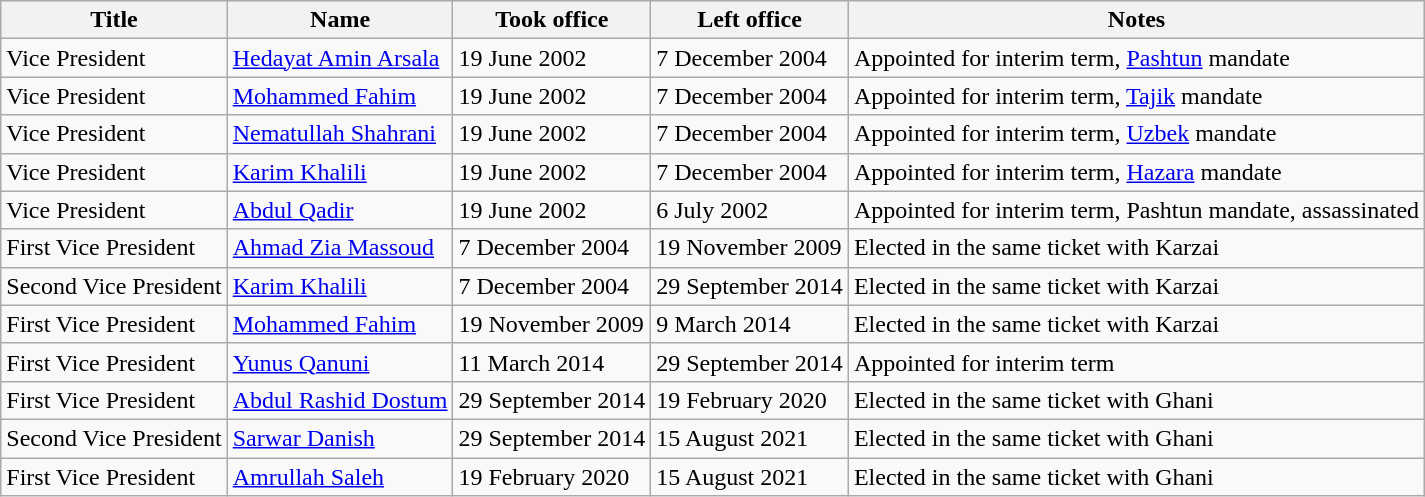<table class="wikitable">
<tr>
<th>Title</th>
<th>Name</th>
<th>Took office</th>
<th>Left office</th>
<th>Notes</th>
</tr>
<tr>
<td>Vice President</td>
<td><a href='#'>Hedayat Amin Arsala</a></td>
<td>19 June 2002</td>
<td>7 December 2004</td>
<td>Appointed for interim term, <a href='#'>Pashtun</a> mandate</td>
</tr>
<tr>
<td>Vice President</td>
<td><a href='#'>Mohammed Fahim</a></td>
<td>19 June 2002</td>
<td>7 December 2004</td>
<td>Appointed for interim term, <a href='#'>Tajik</a> mandate</td>
</tr>
<tr>
<td>Vice President</td>
<td><a href='#'>Nematullah Shahrani</a></td>
<td>19 June 2002</td>
<td>7 December 2004</td>
<td>Appointed for interim term, <a href='#'>Uzbek</a> mandate</td>
</tr>
<tr>
<td>Vice President</td>
<td><a href='#'>Karim Khalili</a></td>
<td>19 June 2002</td>
<td>7 December 2004</td>
<td>Appointed for interim term, <a href='#'>Hazara</a> mandate</td>
</tr>
<tr>
<td>Vice President</td>
<td><a href='#'>Abdul Qadir</a></td>
<td>19 June 2002</td>
<td>6 July 2002</td>
<td>Appointed for interim term, Pashtun mandate, assassinated</td>
</tr>
<tr>
<td>First Vice President</td>
<td><a href='#'>Ahmad Zia Massoud</a></td>
<td>7 December 2004</td>
<td>19 November 2009</td>
<td>Elected in the same ticket with Karzai</td>
</tr>
<tr>
<td>Second Vice President</td>
<td><a href='#'>Karim Khalili</a></td>
<td>7 December 2004</td>
<td>29 September 2014</td>
<td>Elected in the same ticket with Karzai</td>
</tr>
<tr>
<td>First Vice President</td>
<td><a href='#'>Mohammed Fahim</a></td>
<td>19 November 2009</td>
<td>9 March 2014</td>
<td>Elected in the same ticket with Karzai</td>
</tr>
<tr>
<td>First Vice President</td>
<td><a href='#'>Yunus Qanuni</a></td>
<td>11 March 2014</td>
<td>29 September 2014</td>
<td>Appointed for interim term</td>
</tr>
<tr>
<td>First Vice President</td>
<td><a href='#'>Abdul Rashid Dostum</a></td>
<td>29 September 2014</td>
<td>19 February 2020</td>
<td>Elected in the same ticket with Ghani</td>
</tr>
<tr>
<td>Second Vice President</td>
<td><a href='#'>Sarwar Danish</a></td>
<td>29 September 2014</td>
<td>15 August 2021</td>
<td>Elected in the same ticket with Ghani</td>
</tr>
<tr>
<td>First Vice President</td>
<td><a href='#'>Amrullah Saleh</a></td>
<td>19 February 2020</td>
<td>15 August 2021</td>
<td>Elected in the same ticket with Ghani</td>
</tr>
</table>
